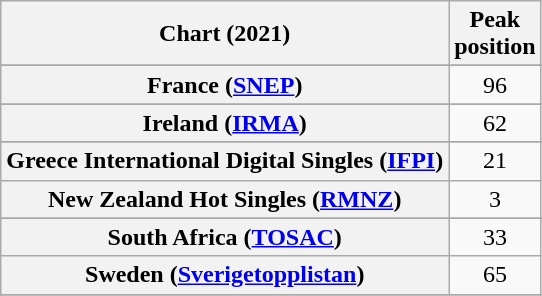<table class="wikitable sortable plainrowheaders" style="text-align:center">
<tr>
<th scope="col">Chart (2021)</th>
<th scope="col">Peak<br>position</th>
</tr>
<tr>
</tr>
<tr>
</tr>
<tr>
<th scope="row">France (<a href='#'>SNEP</a>)</th>
<td>96</td>
</tr>
<tr>
</tr>
<tr>
<th scope="row">Ireland (<a href='#'>IRMA</a>)</th>
<td>62</td>
</tr>
<tr>
</tr>
<tr>
<th scope="row">Greece International Digital Singles (<a href='#'>IFPI</a>)</th>
<td>21</td>
</tr>
<tr>
<th scope="row">New Zealand Hot Singles (<a href='#'>RMNZ</a>)</th>
<td>3</td>
</tr>
<tr>
</tr>
<tr>
<th scope="row">South Africa (<a href='#'>TOSAC</a>)</th>
<td>33</td>
</tr>
<tr>
<th scope="row">Sweden (<a href='#'>Sverigetopplistan</a>)</th>
<td>65</td>
</tr>
<tr>
</tr>
<tr>
</tr>
<tr>
</tr>
<tr>
</tr>
<tr>
</tr>
</table>
